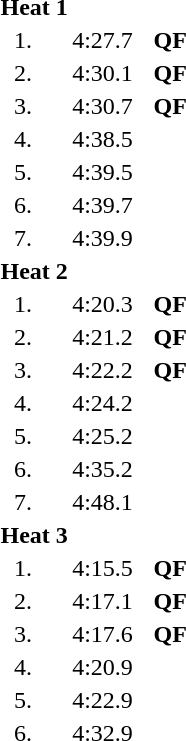<table style="text-align:center">
<tr>
<td colspan=4 align=left><strong>Heat 1</strong></td>
</tr>
<tr>
<td width=30>1.</td>
<td align=left></td>
<td width=60>4:27.7</td>
<td><strong>QF</strong></td>
</tr>
<tr>
<td>2.</td>
<td align=left></td>
<td>4:30.1</td>
<td><strong>QF</strong></td>
</tr>
<tr>
<td>3.</td>
<td align=left></td>
<td>4:30.7</td>
<td><strong>QF</strong></td>
</tr>
<tr>
<td>4.</td>
<td align=left></td>
<td>4:38.5</td>
<td></td>
</tr>
<tr>
<td>5.</td>
<td align=left></td>
<td>4:39.5</td>
<td></td>
</tr>
<tr>
<td>6.</td>
<td align=left></td>
<td>4:39.7</td>
<td></td>
</tr>
<tr>
<td>7.</td>
<td align=left></td>
<td>4:39.9</td>
<td></td>
</tr>
<tr>
<td colspan=4 align=left><strong>Heat 2</strong></td>
</tr>
<tr>
<td>1.</td>
<td align=left></td>
<td>4:20.3</td>
<td><strong>QF</strong></td>
</tr>
<tr>
<td>2.</td>
<td align=left></td>
<td>4:21.2</td>
<td><strong>QF</strong></td>
</tr>
<tr>
<td>3.</td>
<td align=left></td>
<td>4:22.2</td>
<td><strong>QF</strong></td>
</tr>
<tr>
<td>4.</td>
<td align=left></td>
<td>4:24.2</td>
<td></td>
</tr>
<tr>
<td>5.</td>
<td align=left></td>
<td>4:25.2</td>
<td></td>
</tr>
<tr>
<td>6.</td>
<td align=left></td>
<td>4:35.2</td>
<td></td>
</tr>
<tr>
<td>7.</td>
<td align=left></td>
<td>4:48.1</td>
<td></td>
</tr>
<tr>
<td colspan=4 align=left><strong>Heat 3</strong></td>
</tr>
<tr>
<td>1.</td>
<td align=left></td>
<td>4:15.5</td>
<td><strong>QF</strong></td>
</tr>
<tr>
<td>2.</td>
<td align=left></td>
<td>4:17.1</td>
<td><strong>QF</strong></td>
</tr>
<tr>
<td>3.</td>
<td align=left></td>
<td>4:17.6</td>
<td><strong>QF</strong></td>
</tr>
<tr>
<td>4.</td>
<td align=left></td>
<td>4:20.9</td>
<td></td>
</tr>
<tr>
<td>5.</td>
<td align=left></td>
<td>4:22.9</td>
<td></td>
</tr>
<tr>
<td>6.</td>
<td align=left></td>
<td>4:32.9</td>
<td></td>
</tr>
</table>
